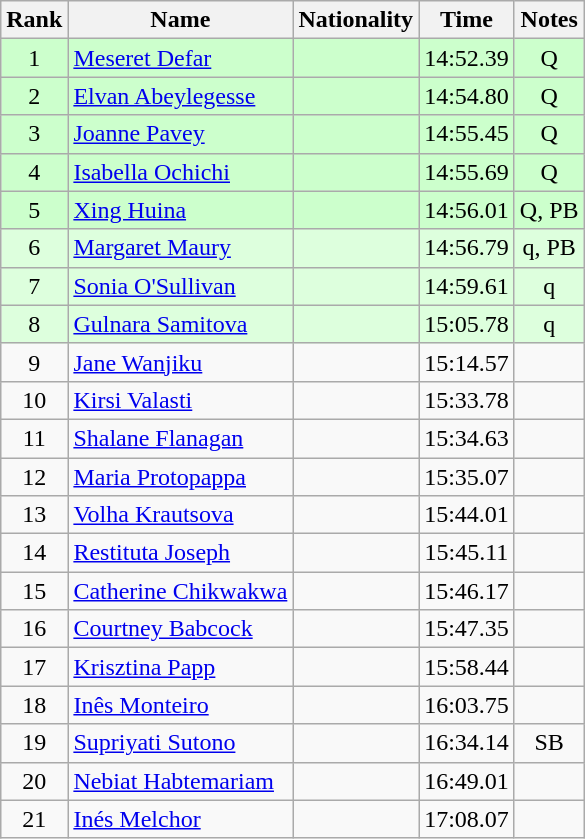<table class="wikitable sortable" style="text-align:center">
<tr>
<th>Rank</th>
<th>Name</th>
<th>Nationality</th>
<th>Time</th>
<th>Notes</th>
</tr>
<tr bgcolor=ccffcc>
<td>1</td>
<td align=left><a href='#'>Meseret Defar</a></td>
<td align=left></td>
<td>14:52.39</td>
<td>Q</td>
</tr>
<tr bgcolor=ccffcc>
<td>2</td>
<td align=left><a href='#'>Elvan Abeylegesse</a></td>
<td align=left></td>
<td>14:54.80</td>
<td>Q</td>
</tr>
<tr bgcolor=ccffcc>
<td>3</td>
<td align=left><a href='#'>Joanne Pavey</a></td>
<td align=left></td>
<td>14:55.45</td>
<td>Q</td>
</tr>
<tr bgcolor=ccffcc>
<td>4</td>
<td align=left><a href='#'>Isabella Ochichi</a></td>
<td align=left></td>
<td>14:55.69</td>
<td>Q</td>
</tr>
<tr bgcolor=ccffcc>
<td>5</td>
<td align=left><a href='#'>Xing Huina</a></td>
<td align=left></td>
<td>14:56.01</td>
<td>Q, PB</td>
</tr>
<tr bgcolor=ddffdd>
<td>6</td>
<td align=left><a href='#'>Margaret Maury</a></td>
<td align=left></td>
<td>14:56.79</td>
<td>q, PB</td>
</tr>
<tr bgcolor=ddffdd>
<td>7</td>
<td align=left><a href='#'>Sonia O'Sullivan</a></td>
<td align=left></td>
<td>14:59.61</td>
<td>q</td>
</tr>
<tr bgcolor=ddffdd>
<td>8</td>
<td align=left><a href='#'>Gulnara Samitova</a></td>
<td align=left></td>
<td>15:05.78</td>
<td>q</td>
</tr>
<tr>
<td>9</td>
<td align=left><a href='#'>Jane Wanjiku</a></td>
<td align=left></td>
<td>15:14.57</td>
<td></td>
</tr>
<tr>
<td>10</td>
<td align=left><a href='#'>Kirsi Valasti</a></td>
<td align=left></td>
<td>15:33.78</td>
<td></td>
</tr>
<tr>
<td>11</td>
<td align=left><a href='#'>Shalane Flanagan</a></td>
<td align=left></td>
<td>15:34.63</td>
<td></td>
</tr>
<tr>
<td>12</td>
<td align=left><a href='#'>Maria Protopappa</a></td>
<td align=left></td>
<td>15:35.07</td>
<td></td>
</tr>
<tr>
<td>13</td>
<td align=left><a href='#'>Volha Krautsova</a></td>
<td align=left></td>
<td>15:44.01</td>
<td></td>
</tr>
<tr>
<td>14</td>
<td align=left><a href='#'>Restituta Joseph</a></td>
<td align=left></td>
<td>15:45.11</td>
<td></td>
</tr>
<tr>
<td>15</td>
<td align=left><a href='#'>Catherine Chikwakwa</a></td>
<td align=left></td>
<td>15:46.17</td>
<td></td>
</tr>
<tr>
<td>16</td>
<td align=left><a href='#'>Courtney Babcock</a></td>
<td align=left></td>
<td>15:47.35</td>
<td></td>
</tr>
<tr>
<td>17</td>
<td align=left><a href='#'>Krisztina Papp</a></td>
<td align=left></td>
<td>15:58.44</td>
<td></td>
</tr>
<tr>
<td>18</td>
<td align=left><a href='#'>Inês Monteiro</a></td>
<td align=left></td>
<td>16:03.75</td>
<td></td>
</tr>
<tr>
<td>19</td>
<td align=left><a href='#'>Supriyati Sutono</a></td>
<td align=left></td>
<td>16:34.14</td>
<td>SB</td>
</tr>
<tr>
<td>20</td>
<td align=left><a href='#'>Nebiat Habtemariam</a></td>
<td align=left></td>
<td>16:49.01</td>
<td></td>
</tr>
<tr>
<td>21</td>
<td align=left><a href='#'>Inés Melchor</a></td>
<td align=left></td>
<td>17:08.07</td>
<td></td>
</tr>
</table>
